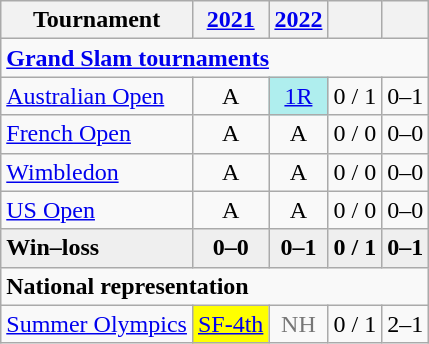<table class="wikitable" style=text-align:center>
<tr>
<th>Tournament</th>
<th><a href='#'>2021</a></th>
<th><a href='#'>2022</a></th>
<th></th>
<th></th>
</tr>
<tr>
<td align=left colspan="6"><strong><a href='#'>Grand Slam tournaments</a></strong></td>
</tr>
<tr>
<td align=left><a href='#'>Australian Open</a></td>
<td>A</td>
<td bgcolor=afeeee><a href='#'>1R</a></td>
<td>0 / 1</td>
<td>0–1</td>
</tr>
<tr>
<td align=left><a href='#'>French Open</a></td>
<td>A</td>
<td>A</td>
<td>0 / 0</td>
<td>0–0</td>
</tr>
<tr>
<td align=left><a href='#'>Wimbledon</a></td>
<td>A</td>
<td>A</td>
<td>0 / 0</td>
<td>0–0</td>
</tr>
<tr>
<td align=left><a href='#'>US Open</a></td>
<td>A</td>
<td>A</td>
<td>0 / 0</td>
<td>0–0</td>
</tr>
<tr style=background:#efefef;font-weight:bold>
<td align=left>Win–loss</td>
<td>0–0</td>
<td>0–1</td>
<td>0 / 1</td>
<td>0–1</td>
</tr>
<tr>
<td align=left colspan="6"><strong>National representation</strong></td>
</tr>
<tr>
<td align=left><a href='#'>Summer Olympics</a></td>
<td bgcolor=yellow><a href='#'>SF-4th</a></td>
<td style=color:#767676>NH</td>
<td>0 / 1</td>
<td>2–1</td>
</tr>
</table>
